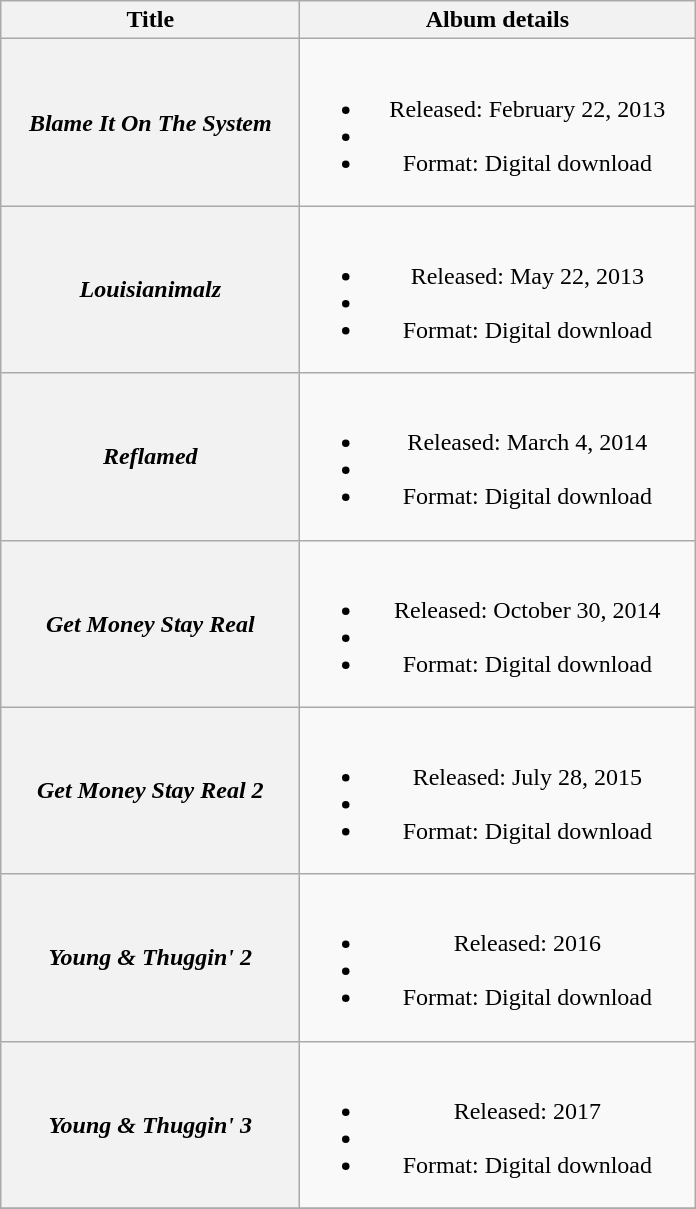<table class="wikitable plainrowheaders" style="text-align:center;">
<tr>
<th scope="col" style="width:12em;">Title</th>
<th scope="col" style="width:16em;">Album details</th>
</tr>
<tr>
<th scope="row"><em>Blame It On The System</em></th>
<td><br><ul><li>Released: February 22, 2013</li><li></li><li>Format: Digital download</li></ul></td>
</tr>
<tr>
<th scope="row"><em>Louisianimalz</em></th>
<td><br><ul><li>Released: May 22, 2013</li><li></li><li>Format: Digital download</li></ul></td>
</tr>
<tr>
<th scope="row"><em>Reflamed</em></th>
<td><br><ul><li>Released: March 4, 2014</li><li></li><li>Format: Digital download</li></ul></td>
</tr>
<tr>
<th scope="row"><em>Get Money Stay Real</em></th>
<td><br><ul><li>Released: October 30, 2014</li><li></li><li>Format: Digital download</li></ul></td>
</tr>
<tr>
<th scope="row"><em>Get Money Stay Real 2</em></th>
<td><br><ul><li>Released: July 28, 2015</li><li></li><li>Format: Digital download</li></ul></td>
</tr>
<tr>
<th scope="row"><em>Young & Thuggin' 2</em></th>
<td><br><ul><li>Released: 2016</li><li></li><li>Format: Digital download</li></ul></td>
</tr>
<tr>
<th scope="row"><em>Young & Thuggin' 3</em></th>
<td><br><ul><li>Released: 2017</li><li></li><li>Format: Digital download</li></ul></td>
</tr>
<tr>
</tr>
</table>
